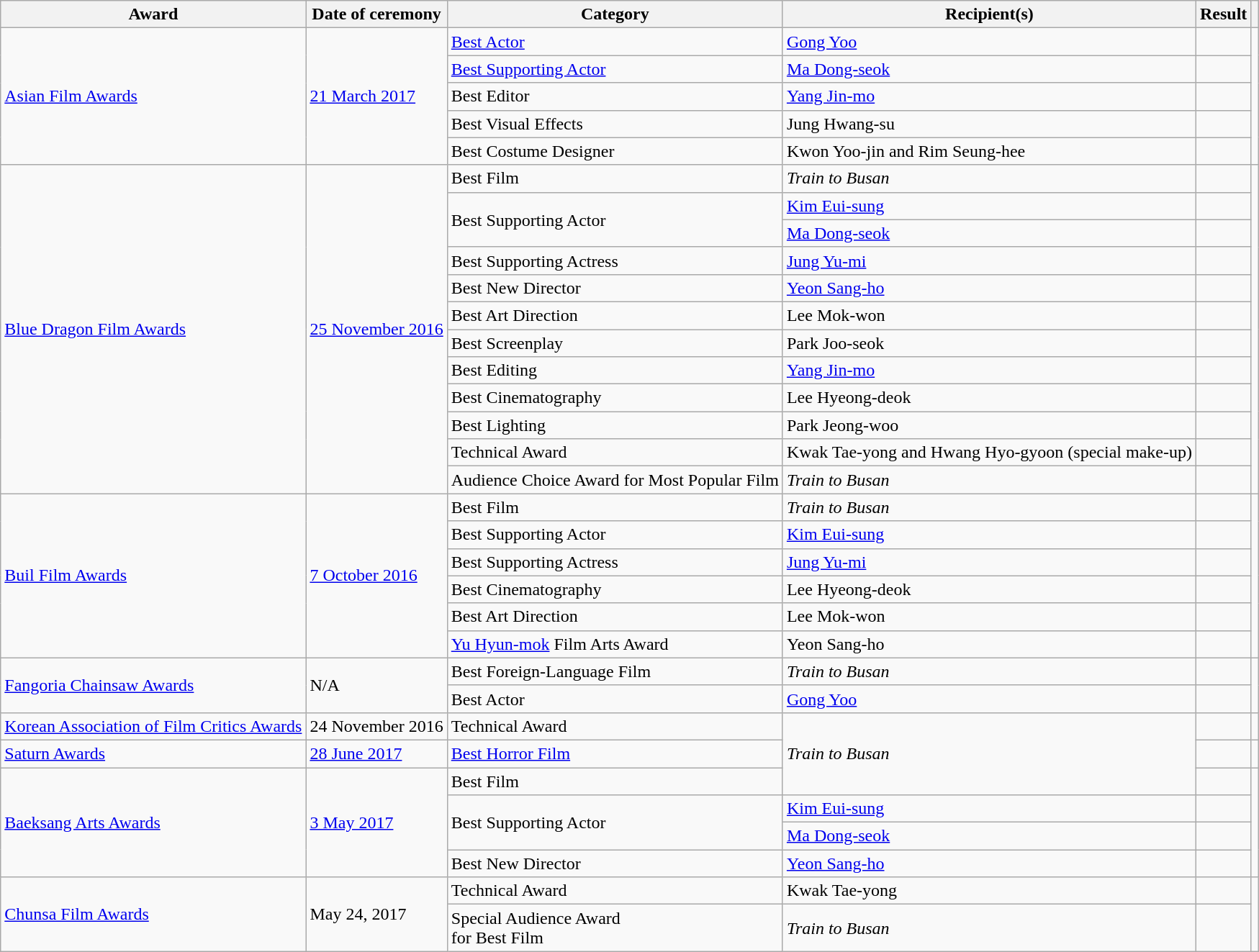<table class="wikitable sortable">
<tr>
<th>Award</th>
<th>Date of ceremony</th>
<th>Category</th>
<th>Recipient(s)</th>
<th>Result</th>
<th class="unsortable"></th>
</tr>
<tr>
<td rowspan="5"><a href='#'>Asian Film Awards</a></td>
<td rowspan="5"><a href='#'>21 March 2017</a></td>
<td><a href='#'>Best Actor</a></td>
<td><a href='#'>Gong Yoo</a></td>
<td></td>
<td rowspan="5" style="text-align:center;"><br></td>
</tr>
<tr>
<td><a href='#'>Best Supporting Actor</a></td>
<td><a href='#'>Ma Dong-seok</a></td>
<td></td>
</tr>
<tr>
<td>Best Editor</td>
<td><a href='#'>Yang Jin-mo</a></td>
<td></td>
</tr>
<tr>
<td>Best Visual Effects</td>
<td>Jung Hwang-su</td>
<td></td>
</tr>
<tr>
<td>Best Costume Designer</td>
<td>Kwon Yoo-jin and Rim Seung-hee</td>
<td></td>
</tr>
<tr>
<td rowspan="12"><a href='#'>Blue Dragon Film Awards</a></td>
<td rowspan="12"><a href='#'>25 November 2016</a></td>
<td>Best Film</td>
<td><em>Train to Busan</em></td>
<td></td>
<td rowspan="12" style="text-align:center;"><br><br></td>
</tr>
<tr>
<td rowspan="2">Best Supporting Actor</td>
<td><a href='#'>Kim Eui-sung</a></td>
<td></td>
</tr>
<tr>
<td><a href='#'>Ma Dong-seok</a></td>
<td></td>
</tr>
<tr>
<td>Best Supporting Actress</td>
<td><a href='#'>Jung Yu-mi</a></td>
<td></td>
</tr>
<tr>
<td>Best New Director</td>
<td><a href='#'>Yeon Sang-ho</a></td>
<td></td>
</tr>
<tr>
<td>Best Art Direction</td>
<td>Lee Mok-won</td>
<td></td>
</tr>
<tr>
<td>Best Screenplay</td>
<td>Park Joo-seok</td>
<td></td>
</tr>
<tr>
<td>Best Editing</td>
<td><a href='#'>Yang Jin-mo</a></td>
<td></td>
</tr>
<tr>
<td>Best Cinematography</td>
<td>Lee Hyeong-deok</td>
<td></td>
</tr>
<tr>
<td>Best Lighting</td>
<td>Park Jeong-woo</td>
<td></td>
</tr>
<tr>
<td>Technical Award</td>
<td>Kwak Tae-yong and Hwang Hyo-gyoon (special make-up)</td>
<td></td>
</tr>
<tr>
<td>Audience Choice Award for Most Popular Film</td>
<td><em>Train to Busan</em></td>
<td></td>
</tr>
<tr>
<td rowspan="6"><a href='#'>Buil Film Awards</a></td>
<td rowspan="6"><a href='#'>7 October 2016</a></td>
<td>Best Film</td>
<td><em>Train to Busan</em></td>
<td></td>
<td rowspan="6" style="text-align:center;"><br></td>
</tr>
<tr>
<td>Best Supporting Actor</td>
<td><a href='#'>Kim Eui-sung</a></td>
<td></td>
</tr>
<tr>
<td>Best Supporting Actress</td>
<td><a href='#'>Jung Yu-mi</a></td>
<td></td>
</tr>
<tr>
<td>Best Cinematography</td>
<td>Lee Hyeong-deok</td>
<td></td>
</tr>
<tr>
<td>Best Art Direction</td>
<td>Lee Mok-won</td>
<td></td>
</tr>
<tr>
<td><a href='#'>Yu Hyun-mok</a> Film Arts Award</td>
<td>Yeon Sang-ho</td>
<td></td>
</tr>
<tr>
<td rowspan="2"><a href='#'>Fangoria Chainsaw Awards</a></td>
<td rowspan="2">N/A</td>
<td>Best Foreign-Language Film</td>
<td><em>Train to Busan</em></td>
<td></td>
<td rowspan="2" style="text-align:center;"></td>
</tr>
<tr>
<td>Best Actor</td>
<td><a href='#'>Gong Yoo</a></td>
<td></td>
</tr>
<tr>
<td><a href='#'>Korean Association of Film Critics Awards</a></td>
<td>24 November 2016</td>
<td>Technical Award</td>
<td rowspan=3><em>Train to Busan</em></td>
<td></td>
<td style="text-align:center;"></td>
</tr>
<tr>
<td><a href='#'>Saturn Awards</a></td>
<td><a href='#'>28 June 2017</a></td>
<td><a href='#'>Best Horror Film</a></td>
<td></td>
<td style="text-align:center;"></td>
</tr>
<tr>
<td rowspan=4><a href='#'>Baeksang Arts Awards</a></td>
<td rowspan=4><a href='#'>3 May 2017</a></td>
<td>Best Film</td>
<td></td>
<td rowspan=4></td>
</tr>
<tr>
<td rowspan=2>Best Supporting Actor</td>
<td><a href='#'>Kim Eui-sung</a></td>
<td></td>
</tr>
<tr>
<td><a href='#'>Ma Dong-seok</a></td>
<td></td>
</tr>
<tr>
<td>Best New Director</td>
<td><a href='#'>Yeon Sang-ho</a></td>
<td></td>
</tr>
<tr>
<td rowspan=2><a href='#'>Chunsa Film Awards</a></td>
<td rowspan=2>May 24, 2017</td>
<td>Technical Award</td>
<td>Kwak Tae-yong</td>
<td></td>
<td rowspan=2></td>
</tr>
<tr>
<td>Special Audience Award<br>for Best Film</td>
<td><em>Train to Busan</em></td>
<td></td>
</tr>
</table>
